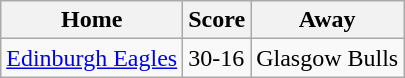<table class="wikitable">
<tr>
<th>Home</th>
<th>Score</th>
<th>Away</th>
</tr>
<tr>
<td><a href='#'>Edinburgh Eagles</a></td>
<td>30-16</td>
<td>Glasgow Bulls</td>
</tr>
</table>
